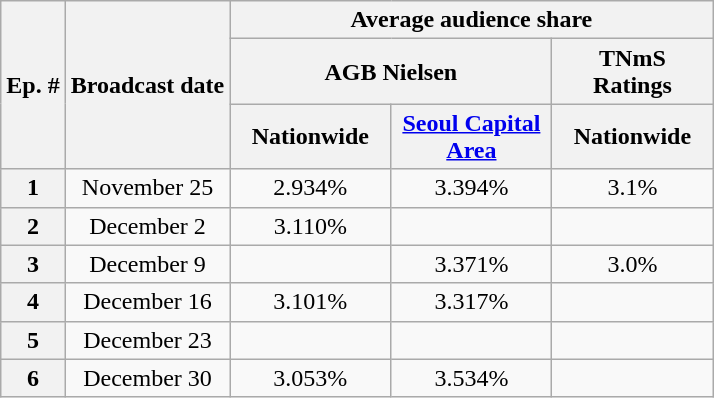<table class="wikitable" style="text-align:center">
<tr>
<th rowspan="3">Ep. #</th>
<th rowspan="3">Broadcast date</th>
<th colspan="3">Average audience share</th>
</tr>
<tr>
<th colspan="2">AGB Nielsen</th>
<th colspan="1">TNmS Ratings</th>
</tr>
<tr>
<th width=100>Nationwide</th>
<th width=100><a href='#'>Seoul Capital Area</a></th>
<th width=100>Nationwide</th>
</tr>
<tr>
<th>1</th>
<td>November 25</td>
<td>2.934%</td>
<td>3.394%</td>
<td>3.1%</td>
</tr>
<tr>
<th>2</th>
<td>December 2</td>
<td>3.110%</td>
<td></td>
<td></td>
</tr>
<tr>
<th>3</th>
<td>December 9</td>
<td></td>
<td>3.371%</td>
<td>3.0%</td>
</tr>
<tr>
<th>4</th>
<td>December 16</td>
<td>3.101%</td>
<td>3.317%</td>
<td></td>
</tr>
<tr>
<th>5</th>
<td>December 23</td>
<td></td>
<td></td>
<td></td>
</tr>
<tr>
<th>6</th>
<td>December 30</td>
<td>3.053%</td>
<td>3.534%</td>
<td></td>
</tr>
</table>
